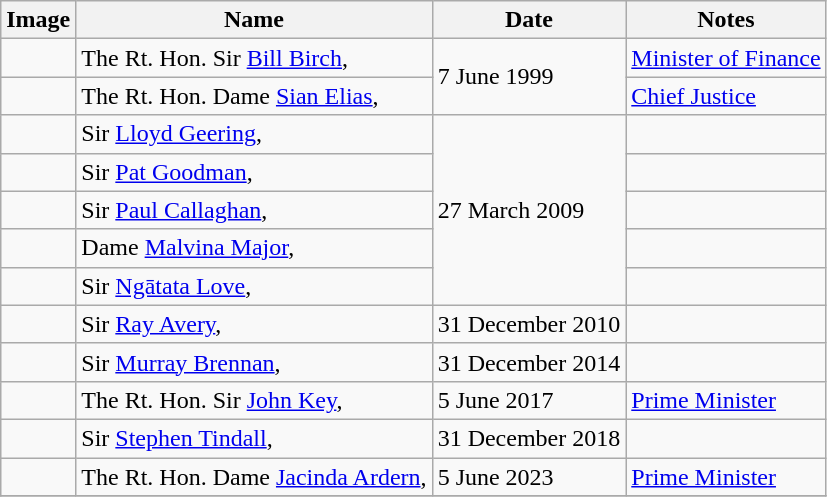<table class="wikitable">
<tr>
<th>Image</th>
<th>Name</th>
<th>Date</th>
<th>Notes</th>
</tr>
<tr>
<td></td>
<td>The Rt. Hon. Sir <a href='#'>Bill Birch</a>, <br></td>
<td rowspan=2>7 June 1999</td>
<td><a href='#'>Minister of Finance</a></td>
</tr>
<tr>
<td></td>
<td>The Rt. Hon. Dame <a href='#'>Sian Elias</a>, <br></td>
<td><a href='#'>Chief Justice</a></td>
</tr>
<tr>
<td></td>
<td>Sir <a href='#'>Lloyd Geering</a>, <br></td>
<td rowspan=5>27 March 2009</td>
<td></td>
</tr>
<tr>
<td></td>
<td>Sir <a href='#'>Pat Goodman</a>, <br></td>
<td></td>
</tr>
<tr>
<td></td>
<td>Sir <a href='#'>Paul Callaghan</a>, <br></td>
<td></td>
</tr>
<tr>
<td></td>
<td>Dame <a href='#'>Malvina Major</a>, <br></td>
<td></td>
</tr>
<tr>
<td></td>
<td>Sir <a href='#'>Ngātata Love</a>, <br></td>
<td></td>
</tr>
<tr>
<td></td>
<td>Sir <a href='#'>Ray Avery</a>, <br></td>
<td>31 December 2010</td>
<td></td>
</tr>
<tr>
<td></td>
<td>Sir <a href='#'>Murray Brennan</a>, <br></td>
<td>31 December 2014</td>
<td></td>
</tr>
<tr>
<td></td>
<td>The Rt. Hon. Sir <a href='#'>John Key</a>, <br></td>
<td>5 June 2017</td>
<td><a href='#'>Prime Minister</a></td>
</tr>
<tr>
<td></td>
<td>Sir <a href='#'>Stephen Tindall</a>, <br></td>
<td>31 December 2018</td>
<td></td>
</tr>
<tr>
<td></td>
<td>The Rt. Hon. Dame <a href='#'>Jacinda Ardern</a>, <br></td>
<td>5 June 2023</td>
<td><a href='#'>Prime Minister</a></td>
</tr>
<tr>
</tr>
</table>
